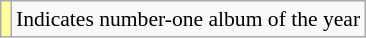<table class="wikitable" style="font-size:90%;">
<tr>
<td style="background-color:#FFFF99"></td>
<td>Indicates number-one album of the year</td>
</tr>
</table>
